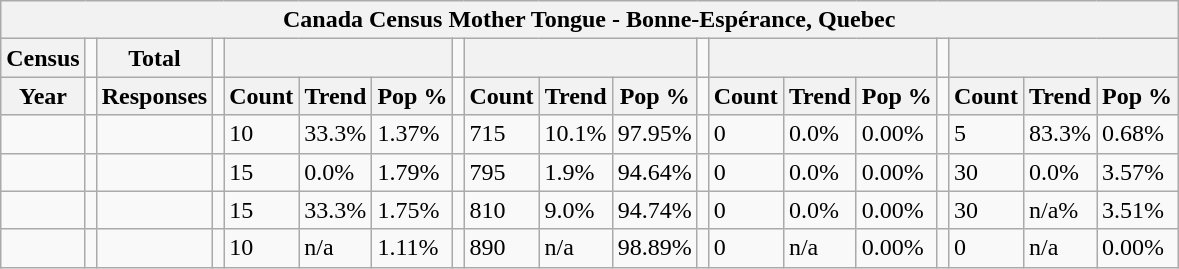<table class="wikitable">
<tr>
<th colspan="19">Canada Census Mother Tongue - Bonne-Espérance, Quebec</th>
</tr>
<tr>
<th>Census</th>
<td></td>
<th>Total</th>
<td colspan="1"></td>
<th colspan="3"></th>
<td colspan="1"></td>
<th colspan="3"></th>
<td colspan="1"></td>
<th colspan="3"></th>
<td colspan="1"></td>
<th colspan="3"></th>
</tr>
<tr>
<th>Year</th>
<td></td>
<th>Responses</th>
<td></td>
<th>Count</th>
<th>Trend</th>
<th>Pop %</th>
<td></td>
<th>Count</th>
<th>Trend</th>
<th>Pop %</th>
<td></td>
<th>Count</th>
<th>Trend</th>
<th>Pop %</th>
<td></td>
<th>Count</th>
<th>Trend</th>
<th>Pop %</th>
</tr>
<tr>
<td></td>
<td></td>
<td></td>
<td></td>
<td>10</td>
<td> 33.3%</td>
<td>1.37%</td>
<td></td>
<td>715</td>
<td> 10.1%</td>
<td>97.95%</td>
<td></td>
<td>0</td>
<td> 0.0%</td>
<td>0.00%</td>
<td></td>
<td>5</td>
<td> 83.3%</td>
<td>0.68%</td>
</tr>
<tr>
<td></td>
<td></td>
<td></td>
<td></td>
<td>15</td>
<td> 0.0%</td>
<td>1.79%</td>
<td></td>
<td>795</td>
<td> 1.9%</td>
<td>94.64%</td>
<td></td>
<td>0</td>
<td> 0.0%</td>
<td>0.00%</td>
<td></td>
<td>30</td>
<td> 0.0%</td>
<td>3.57%</td>
</tr>
<tr>
<td></td>
<td></td>
<td></td>
<td></td>
<td>15</td>
<td> 33.3%</td>
<td>1.75%</td>
<td></td>
<td>810</td>
<td> 9.0%</td>
<td>94.74%</td>
<td></td>
<td>0</td>
<td> 0.0%</td>
<td>0.00%</td>
<td></td>
<td>30</td>
<td> n/a%</td>
<td>3.51%</td>
</tr>
<tr>
<td></td>
<td></td>
<td></td>
<td></td>
<td>10</td>
<td>n/a</td>
<td>1.11%</td>
<td></td>
<td>890</td>
<td>n/a</td>
<td>98.89%</td>
<td></td>
<td>0</td>
<td>n/a</td>
<td>0.00%</td>
<td></td>
<td>0</td>
<td>n/a</td>
<td>0.00%</td>
</tr>
</table>
